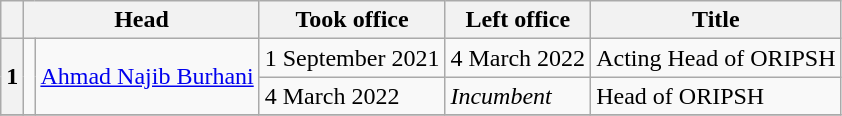<table class="wikitable sortable">
<tr>
<th></th>
<th colspan="2">Head</th>
<th>Took office</th>
<th>Left office</th>
<th>Title</th>
</tr>
<tr>
<th rowspan="2">1</th>
<td rowspan="2"></td>
<td rowspan="2"><a href='#'>Ahmad Najib Burhani</a></td>
<td align="center">1 September 2021</td>
<td align="center">4 March 2022</td>
<td align="center">Acting Head of ORIPSH</td>
</tr>
<tr>
<td>4 March 2022</td>
<td><em>Incumbent</em></td>
<td>Head of ORIPSH</td>
</tr>
<tr>
</tr>
</table>
